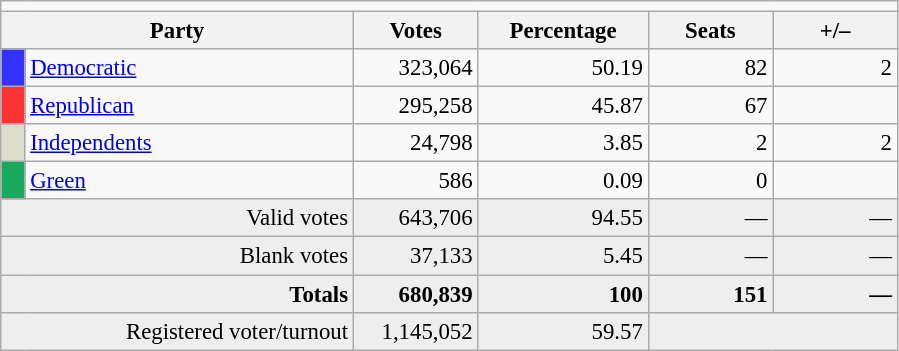<table class="wikitable" style="font-size:95%;">
<tr>
<td colspan="8" align="center"></td>
</tr>
<tr>
<th colspan=2 style="width: 15em">Party</th>
<th style="width: 5em">Votes</th>
<th style="width: 7em">Percentage</th>
<th style="width: 5em">Seats</th>
<th style="width: 5em">+/–</th>
</tr>
<tr>
<th style="background-color:#33F; width: 3px"></th>
<td style="width: 130px"><a href='#'>Democratic</a></td>
<td align="right">323,064</td>
<td align="right">50.19</td>
<td align="right">82</td>
<td align="right"> 2</td>
</tr>
<tr>
<th style="background-color:#F33; width: 3px"></th>
<td style="width: 130px"><a href='#'>Republican</a></td>
<td align="right">295,258</td>
<td align="right">45.87</td>
<td align="right">67</td>
<td align="right"></td>
</tr>
<tr>
<th style="background-color:#DDDDCC; width: 3px"></th>
<td style="width: 130px"><a href='#'>Independents</a></td>
<td align="right">24,798</td>
<td align="right">3.85</td>
<td align="right">2</td>
<td align="right"> 2</td>
</tr>
<tr>
<th style="background-color:#17aa5c; width: 3px"></th>
<td style="width: 130px"><a href='#'>Green</a></td>
<td align="right">586</td>
<td align="right">0.09</td>
<td align="right">0</td>
<td align="right"></td>
</tr>
<tr bgcolor="#EEEEEE">
<td colspan="2" align="right">Valid votes</td>
<td align="right">643,706</td>
<td align="right">94.55</td>
<td align="right">—</td>
<td align="right">—</td>
</tr>
<tr bgcolor="#EEEEEE">
<td colspan="2" align="right">Blank votes</td>
<td align="right">37,133</td>
<td align="right">5.45</td>
<td align="right">—</td>
<td align="right">—</td>
</tr>
<tr bgcolor="#EEEEEE">
<td colspan="2" align="right"><strong>Totals</strong></td>
<td align="right"><strong>680,839</strong></td>
<td align="right"><strong>100</strong></td>
<td align="right"><strong>151</strong></td>
<td align="right"><strong>—</strong></td>
</tr>
<tr bgcolor="#EEEEEE">
<td colspan="2" align="right">Registered voter/turnout</td>
<td align="right">1,145,052</td>
<td align="right">59.57</td>
<td colspan="2" align="right"></td>
</tr>
</table>
